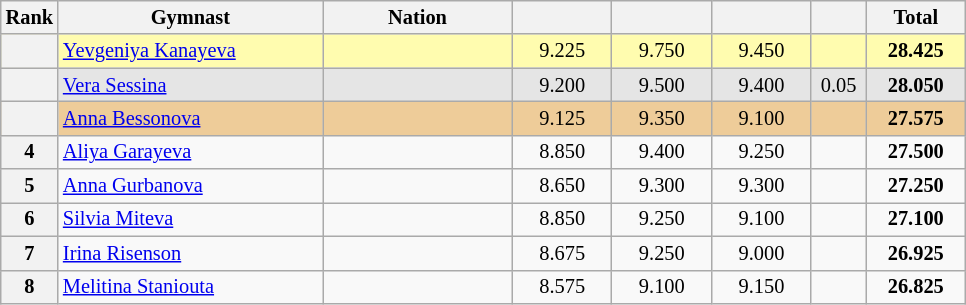<table class="wikitable sortable" style="text-align:center; font-size:85%">
<tr>
<th scope="col" style="width:20px;">Rank</th>
<th ! scope="col" style="width:170px;">Gymnast</th>
<th ! scope="col" style="width:120px;">Nation</th>
<th ! scope="col" style="width:60px;"></th>
<th ! scope="col" style="width:60px;"></th>
<th ! scope="col" style="width:60px;"></th>
<th ! scope="col" style="width:30px;"></th>
<th ! scope="col" style="width:60px;">Total</th>
</tr>
<tr style="background:#fffcaf;">
<th scope=row style="text-align:center"></th>
<td style="text-align:left;"><a href='#'>Yevgeniya Kanayeva</a></td>
<td style="text-align:left;"></td>
<td>9.225</td>
<td>9.750</td>
<td>9.450</td>
<td></td>
<td><strong>28.425</strong></td>
</tr>
<tr style="background:#e5e5e5;">
<th scope=row style="text-align:center"></th>
<td style="text-align:left;"><a href='#'>Vera Sessina</a></td>
<td style="text-align:left;"></td>
<td>9.200</td>
<td>9.500</td>
<td>9.400</td>
<td>0.05</td>
<td><strong>28.050</strong></td>
</tr>
<tr style="background:#ec9;">
<th scope=row style="text-align:center"></th>
<td style="text-align:left;"><a href='#'>Anna Bessonova</a></td>
<td style="text-align:left;"></td>
<td>9.125</td>
<td>9.350</td>
<td>9.100</td>
<td></td>
<td><strong>27.575</strong></td>
</tr>
<tr>
<th scope=row style="text-align:center">4</th>
<td style="text-align:left;"><a href='#'>Aliya Garayeva</a></td>
<td style="text-align:left;"></td>
<td>8.850</td>
<td>9.400</td>
<td>9.250</td>
<td></td>
<td><strong>27.500</strong></td>
</tr>
<tr>
<th scope=row style="text-align:center">5</th>
<td style="text-align:left;"><a href='#'>Anna Gurbanova</a></td>
<td style="text-align:left;"></td>
<td>8.650</td>
<td>9.300</td>
<td>9.300</td>
<td></td>
<td><strong>27.250</strong></td>
</tr>
<tr>
<th scope=row style="text-align:center">6</th>
<td style="text-align:left;"><a href='#'>Silvia Miteva</a></td>
<td style="text-align:left;"></td>
<td>8.850</td>
<td>9.250</td>
<td>9.100</td>
<td></td>
<td><strong>27.100</strong></td>
</tr>
<tr>
<th scope=row style="text-align:center">7</th>
<td style="text-align:left;"><a href='#'>Irina Risenson</a></td>
<td style="text-align:left;"></td>
<td>8.675</td>
<td>9.250</td>
<td>9.000</td>
<td></td>
<td><strong>26.925</strong></td>
</tr>
<tr>
<th scope=row style="text-align:center">8</th>
<td style="text-align:left;"><a href='#'>Melitina Staniouta</a></td>
<td style="text-align:left;"></td>
<td>8.575</td>
<td>9.100</td>
<td>9.150</td>
<td></td>
<td><strong>26.825</strong></td>
</tr>
</table>
